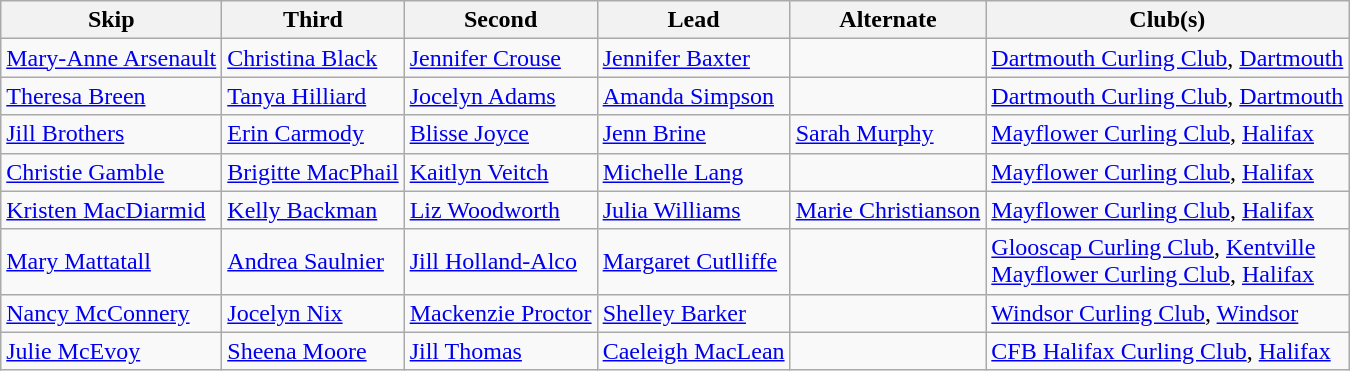<table class="wikitable">
<tr>
<th>Skip</th>
<th>Third</th>
<th>Second</th>
<th>Lead</th>
<th>Alternate</th>
<th>Club(s)</th>
</tr>
<tr>
<td><a href='#'>Mary-Anne Arsenault</a></td>
<td><a href='#'>Christina Black</a></td>
<td><a href='#'>Jennifer Crouse</a></td>
<td><a href='#'>Jennifer Baxter</a></td>
<td></td>
<td><a href='#'>Dartmouth Curling Club</a>, <a href='#'>Dartmouth</a></td>
</tr>
<tr>
<td><a href='#'>Theresa Breen</a></td>
<td><a href='#'>Tanya Hilliard</a></td>
<td><a href='#'>Jocelyn Adams</a></td>
<td><a href='#'>Amanda Simpson</a></td>
<td></td>
<td><a href='#'>Dartmouth Curling Club</a>, <a href='#'>Dartmouth</a></td>
</tr>
<tr>
<td><a href='#'>Jill Brothers</a></td>
<td><a href='#'>Erin Carmody</a></td>
<td><a href='#'>Blisse Joyce</a></td>
<td><a href='#'>Jenn Brine</a></td>
<td><a href='#'>Sarah Murphy</a></td>
<td><a href='#'>Mayflower Curling Club</a>, <a href='#'>Halifax</a></td>
</tr>
<tr>
<td><a href='#'>Christie Gamble</a></td>
<td><a href='#'>Brigitte MacPhail</a></td>
<td><a href='#'>Kaitlyn Veitch</a></td>
<td><a href='#'>Michelle Lang</a></td>
<td></td>
<td><a href='#'>Mayflower Curling Club</a>, <a href='#'>Halifax</a></td>
</tr>
<tr>
<td><a href='#'>Kristen MacDiarmid</a></td>
<td><a href='#'>Kelly Backman</a></td>
<td><a href='#'>Liz Woodworth</a></td>
<td><a href='#'>Julia Williams</a></td>
<td><a href='#'>Marie Christianson</a></td>
<td><a href='#'>Mayflower Curling Club</a>, <a href='#'>Halifax</a></td>
</tr>
<tr>
<td><a href='#'>Mary Mattatall</a></td>
<td><a href='#'>Andrea Saulnier</a></td>
<td><a href='#'>Jill Holland-Alco</a></td>
<td><a href='#'>Margaret Cutlliffe</a></td>
<td></td>
<td><a href='#'>Glooscap Curling Club</a>, <a href='#'>Kentville</a> <br><a href='#'>Mayflower Curling Club</a>, <a href='#'>Halifax</a></td>
</tr>
<tr>
<td><a href='#'>Nancy McConnery</a></td>
<td><a href='#'>Jocelyn Nix</a></td>
<td><a href='#'>Mackenzie Proctor</a></td>
<td><a href='#'>Shelley Barker</a></td>
<td></td>
<td><a href='#'>Windsor Curling Club</a>, <a href='#'>Windsor</a></td>
</tr>
<tr>
<td><a href='#'>Julie McEvoy</a></td>
<td><a href='#'>Sheena Moore</a></td>
<td><a href='#'>Jill Thomas</a></td>
<td><a href='#'>Caeleigh MacLean</a></td>
<td></td>
<td><a href='#'>CFB Halifax Curling Club</a>, <a href='#'>Halifax</a></td>
</tr>
</table>
